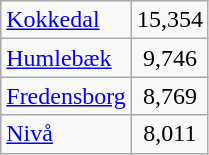<table class="wikitable" style="margin-right:1em">
<tr>
<td><a href='#'>Kokkedal</a></td>
<td align="center">15,354</td>
</tr>
<tr>
<td><a href='#'>Humlebæk</a></td>
<td align="center">9,746</td>
</tr>
<tr>
<td><a href='#'>Fredensborg</a></td>
<td align="center">8,769</td>
</tr>
<tr>
<td><a href='#'>Nivå</a></td>
<td align="center">8,011</td>
</tr>
</table>
